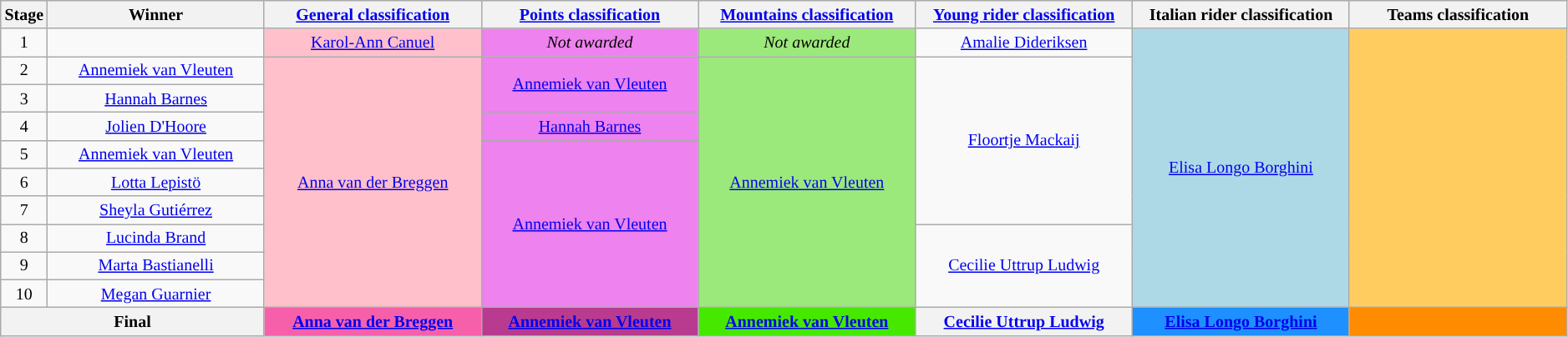<table class="wikitable" style="text-align: center; font-size:smaller;">
<tr style="background-color: #efefef;">
<th width="2%">Stage</th>
<th width="14%">Winner</th>
<th width="14%"><a href='#'>General classification</a><br></th>
<th width="14%"><a href='#'>Points classification</a><br></th>
<th width="14%"><a href='#'>Mountains classification</a><br></th>
<th width="14%"><a href='#'>Young rider classification</a><br></th>
<th width="14%">Italian rider classification<br></th>
<th width="14%">Teams classification<br></th>
</tr>
<tr>
<td scope=row>1</td>
<td></td>
<td style="background:pink;"><a href='#'>Karol-Ann Canuel</a></td>
<td style="background:violet;"><em>Not awarded</em></td>
<td style="background:#9CE97B;"><em>Not awarded</em></td>
<td style="background:offwhite;"><a href='#'>Amalie Dideriksen</a></td>
<td style="background:lightblue;" rowspan=10><a href='#'>Elisa Longo Borghini</a></td>
<td style="background:#FFCD5F;" rowspan=10></td>
</tr>
<tr>
<td scope=row>2</td>
<td><a href='#'>Annemiek van Vleuten</a></td>
<td style="background:pink;" rowspan=9><a href='#'>Anna van der Breggen</a></td>
<td style="background:violet;" rowspan=2><a href='#'>Annemiek van Vleuten</a></td>
<td style="background:#9CE97B;" rowspan=9><a href='#'>Annemiek van Vleuten</a></td>
<td style="background:offwhite;" rowspan=6><a href='#'>Floortje Mackaij</a></td>
</tr>
<tr>
<td scope=row>3</td>
<td><a href='#'>Hannah Barnes</a></td>
</tr>
<tr>
<td scope=row>4</td>
<td><a href='#'>Jolien D'Hoore</a></td>
<td style="background:violet;"><a href='#'>Hannah Barnes</a></td>
</tr>
<tr>
<td scope=row>5</td>
<td><a href='#'>Annemiek van Vleuten</a></td>
<td style="background:violet;" rowspan=6><a href='#'>Annemiek van Vleuten</a></td>
</tr>
<tr>
<td scope=row>6</td>
<td><a href='#'>Lotta Lepistö</a></td>
</tr>
<tr>
<td scope=row>7</td>
<td><a href='#'>Sheyla Gutiérrez</a></td>
</tr>
<tr>
<td scope=row>8</td>
<td><a href='#'>Lucinda Brand</a></td>
<td style="background:offwhite;" rowspan=3><a href='#'>Cecilie Uttrup Ludwig</a></td>
</tr>
<tr>
<td scope=row>9</td>
<td><a href='#'>Marta Bastianelli</a></td>
</tr>
<tr>
<td scope=row>10</td>
<td><a href='#'>Megan Guarnier</a></td>
</tr>
<tr>
<th colspan="2">Final</th>
<th style="background:#F660AB;"><a href='#'>Anna van der Breggen</a></th>
<th style="background:#B93B8F;"><a href='#'>Annemiek van Vleuten</a></th>
<th style="background:#46E800;"><a href='#'>Annemiek van Vleuten</a></th>
<th style="background:offwhite;"><a href='#'>Cecilie Uttrup Ludwig</a></th>
<th style="background:dodgerblue;"><a href='#'>Elisa Longo Borghini</a></th>
<th style="background:#FF8C00;"></th>
</tr>
</table>
